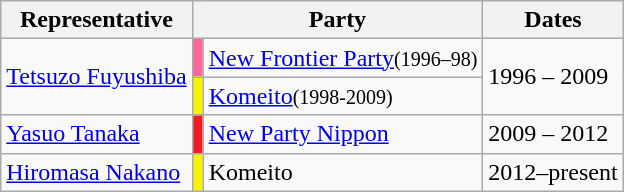<table class=wikitable>
<tr valign=bottom>
<th>Representative</th>
<th colspan="2">Party</th>
<th>Dates</th>
</tr>
<tr>
<td rowspan="2"><a href='#'>Tetsuzo Fuyushiba</a></td>
<td bgcolor=#FF6699></td>
<td><a href='#'>New Frontier Party</a><small>(1996–98)</small></td>
<td rowspan="2">1996 – 2009</td>
</tr>
<tr>
<td bgcolor=#F8F400></td>
<td><a href='#'>Komeito</a><small>(1998-2009)</small></td>
</tr>
<tr>
<td><a href='#'>Yasuo Tanaka</a></td>
<td bgcolor=#ED1B23></td>
<td><a href='#'>New Party Nippon</a></td>
<td>2009 – 2012</td>
</tr>
<tr>
<td><a href='#'>Hiromasa Nakano</a></td>
<td bgcolor=#F8F400></td>
<td>Komeito</td>
<td>2012–present</td>
</tr>
</table>
